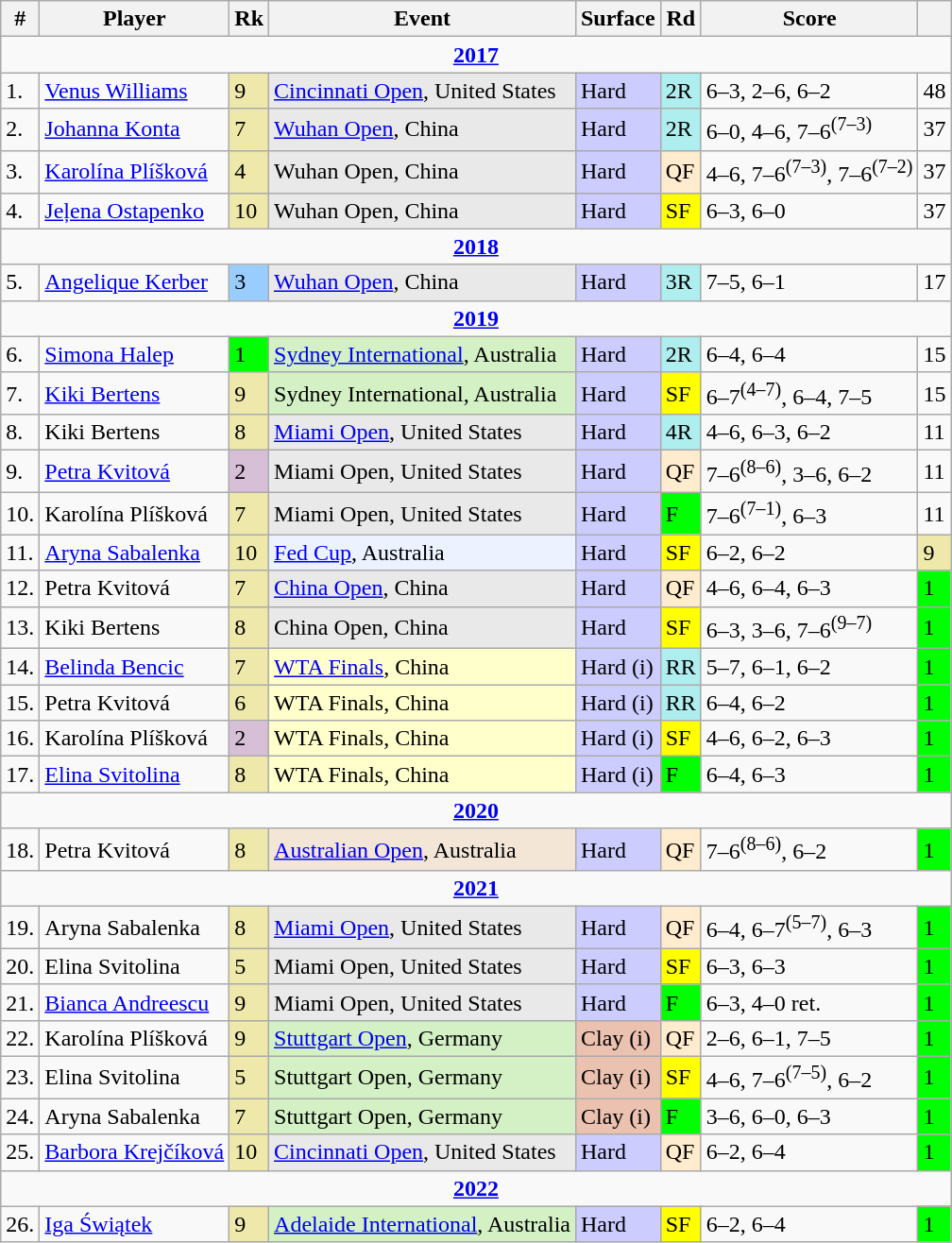<table class="wikitable sortable">
<tr>
<th>#</th>
<th>Player</th>
<th>Rk</th>
<th>Event</th>
<th>Surface</th>
<th>Rd</th>
<th>Score</th>
<th></th>
</tr>
<tr>
<td colspan=8 align=center><strong><a href='#'>2017</a></strong></td>
</tr>
<tr>
<td>1.</td>
<td> <a href='#'>Venus Williams</a></td>
<td bgcolor=EEE8AA>9</td>
<td bgcolor=e9e9e9><a href='#'>Cincinnati Open</a>, United States</td>
<td bgcolor=CCCCFF>Hard</td>
<td bgcolor=afeeee>2R</td>
<td>6–3, 2–6, 6–2</td>
<td>48</td>
</tr>
<tr>
<td>2.</td>
<td> <a href='#'>Johanna Konta</a></td>
<td bgcolor= EEE8AA>7</td>
<td bgcolor=e9e9e9><a href='#'>Wuhan Open</a>, China</td>
<td bgcolor=CCCCFF>Hard</td>
<td bgcolor=afeeee>2R</td>
<td>6–0, 4–6, 7–6<sup>(7–3)</sup></td>
<td>37</td>
</tr>
<tr>
<td>3.</td>
<td> <a href='#'>Karolína Plíšková</a></td>
<td bgcolor= EEE8AA>4</td>
<td bgcolor=e9e9e9>Wuhan Open, China</td>
<td bgcolor=CCCCFF>Hard</td>
<td bgcolor=ffebcd>QF</td>
<td>4–6, 7–6<sup>(7–3)</sup>, 7–6<sup>(7–2)</sup></td>
<td>37</td>
</tr>
<tr>
<td>4.</td>
<td> <a href='#'>Jeļena Ostapenko</a></td>
<td bgcolor= EEE8AA>10</td>
<td bgcolor=e9e9e9>Wuhan Open, China</td>
<td bgcolor=CCCCFF>Hard</td>
<td bgcolor=yellow>SF</td>
<td>6–3, 6–0</td>
<td>37</td>
</tr>
<tr>
<td colspan=8 align=center><strong><a href='#'>2018</a></strong></td>
</tr>
<tr>
<td>5.</td>
<td> <a href='#'>Angelique Kerber</a></td>
<td bgcolor= 99ccff>3</td>
<td bgcolor=e9e9e9><a href='#'>Wuhan Open</a>, China</td>
<td bgcolor=CCCCFF>Hard</td>
<td bgcolor=afeeee>3R</td>
<td>7–5, 6–1</td>
<td>17</td>
</tr>
<tr>
<td colspan=8 align=center><strong><a href='#'>2019</a></strong></td>
</tr>
<tr>
<td>6.</td>
<td> <a href='#'>Simona Halep</a></td>
<td bgcolor= lime>1</td>
<td bgcolor= d4f1c5><a href='#'>Sydney International</a>, Australia</td>
<td bgcolor=CCCCFF>Hard</td>
<td bgcolor=afeeee>2R</td>
<td>6–4, 6–4</td>
<td>15</td>
</tr>
<tr>
<td>7.</td>
<td> <a href='#'>Kiki Bertens</a></td>
<td bgcolor=EEE8AA>9</td>
<td bgcolor= d4f1c5>Sydney International, Australia</td>
<td bgcolor=CCCCFF>Hard</td>
<td bgcolor=yellow>SF</td>
<td>6–7<sup>(4–7)</sup>, 6–4, 7–5</td>
<td>15</td>
</tr>
<tr>
<td>8.</td>
<td> Kiki Bertens</td>
<td bgcolor=EEE8AA>8</td>
<td bgcolor=e9e9e9><a href='#'>Miami Open</a>, United States</td>
<td bgcolor=CCCCFF>Hard</td>
<td bgcolor=afeeee>4R</td>
<td>4–6, 6–3, 6–2</td>
<td>11</td>
</tr>
<tr>
<td>9.</td>
<td> <a href='#'>Petra Kvitová</a></td>
<td bgcolor=thistle>2</td>
<td bgcolor=e9e9e9>Miami Open, United States</td>
<td bgcolor=CCCCFF>Hard</td>
<td bgcolor=ffebcd>QF</td>
<td>7–6<sup>(8–6)</sup>, 3–6, 6–2</td>
<td>11</td>
</tr>
<tr>
<td>10.</td>
<td> Karolína Plíšková</td>
<td bgcolor=EEE8AA>7</td>
<td bgcolor=e9e9e9>Miami Open, United States</td>
<td bgcolor=CCCCFF>Hard</td>
<td bgcolor=lime>F</td>
<td>7–6<sup>(7–1)</sup>, 6–3</td>
<td>11</td>
</tr>
<tr>
<td>11.</td>
<td> <a href='#'>Aryna Sabalenka</a></td>
<td bgcolor=EEE8AA>10</td>
<td bgcolor=ecf2ff><a href='#'>Fed Cup</a>, Australia</td>
<td bgcolor=ccccff>Hard</td>
<td bgcolor=yellow>SF</td>
<td>6–2, 6–2</td>
<td bgcolor=EEE8AA>9</td>
</tr>
<tr>
<td>12.</td>
<td> Petra Kvitová</td>
<td bgcolor=eee8aa>7</td>
<td bgcolor=e9e9e9><a href='#'>China Open</a>, China</td>
<td bgcolor=CCCCFF>Hard</td>
<td bgcolor=ffebcd>QF</td>
<td>4–6, 6–4, 6–3</td>
<td bgcolor=lime>1</td>
</tr>
<tr>
<td>13.</td>
<td> Kiki Bertens</td>
<td bgcolor=eee8aa>8</td>
<td bgcolor=e9e9e9>China Open, China</td>
<td bgcolor=ccccff>Hard</td>
<td bgcolor=yellow>SF</td>
<td>6–3, 3–6, 7–6<sup>(9–7)</sup></td>
<td bgcolor=lime>1</td>
</tr>
<tr>
<td>14.</td>
<td> <a href='#'>Belinda Bencic</a></td>
<td bgcolor=eee8aa>7</td>
<td bgcolor=ffffcc><a href='#'>WTA Finals</a>, China</td>
<td bgcolor=ccccff>Hard (i)</td>
<td bgcolor=afeeee>RR</td>
<td>5–7, 6–1, 6–2</td>
<td bgcolor=lime>1</td>
</tr>
<tr>
<td>15.</td>
<td> Petra Kvitová</td>
<td bgcolor=eee8aa>6</td>
<td bgcolor=ffffcc>WTA Finals, China</td>
<td bgcolor=ccccff>Hard (i)</td>
<td bgcolor=afeeee>RR</td>
<td>6–4, 6–2</td>
<td bgcolor=lime>1</td>
</tr>
<tr>
<td>16.</td>
<td> Karolína Plíšková</td>
<td bgcolor=thistle>2</td>
<td bgcolor=ffffcc>WTA Finals, China</td>
<td bgcolor=ccccff>Hard (i)</td>
<td bgcolor=yellow>SF</td>
<td>4–6, 6–2, 6–3</td>
<td bgcolor=lime>1</td>
</tr>
<tr>
<td>17.</td>
<td> <a href='#'>Elina Svitolina</a></td>
<td bgcolor=eee8aa>8</td>
<td bgcolor=ffffcc>WTA Finals, China</td>
<td bgcolor=ccccff>Hard (i)</td>
<td bgcolor=lime>F</td>
<td>6–4, 6–3</td>
<td bgcolor=lime>1</td>
</tr>
<tr>
<td colspan=8 align=center><strong><a href='#'>2020</a></strong></td>
</tr>
<tr>
<td>18.</td>
<td> Petra Kvitová</td>
<td bgcolor=eee8aa>8</td>
<td bgcolor=f3e6d7><a href='#'>Australian Open</a>, Australia</td>
<td bgcolor=ccccff>Hard</td>
<td bgcolor=ffebcd>QF</td>
<td>7–6<sup>(8–6)</sup>, 6–2</td>
<td bgcolor=lime>1</td>
</tr>
<tr>
<td colspan=8 style=text-align:center><strong><a href='#'>2021</a></strong></td>
</tr>
<tr>
<td>19.</td>
<td> Aryna Sabalenka</td>
<td bgcolor=eee8aa>8</td>
<td bgcolor=e9e9e9><a href='#'>Miami Open</a>, United States</td>
<td bgcolor=CCCCFF>Hard</td>
<td bgcolor=ffebcd>QF</td>
<td>6–4, 6–7<sup>(5–7)</sup>, 6–3</td>
<td bgcolor=lime>1</td>
</tr>
<tr>
<td>20.</td>
<td> Elina Svitolina</td>
<td bgcolor=eee8aa>5</td>
<td bgcolor=e9e9e9>Miami Open, United States</td>
<td bgcolor=ccccff>Hard</td>
<td bgcolor=yellow>SF</td>
<td>6–3, 6–3</td>
<td bgcolor=lime>1</td>
</tr>
<tr>
<td>21.</td>
<td> <a href='#'>Bianca Andreescu</a></td>
<td bgcolor=eee8aa>9</td>
<td bgcolor=e9e9e9>Miami Open, United States</td>
<td bgcolor=ccccff>Hard</td>
<td bgcolor=lime>F</td>
<td>6–3, 4–0 ret.</td>
<td bgcolor=lime>1</td>
</tr>
<tr>
<td>22.</td>
<td> Karolína Plíšková</td>
<td bgcolor=eee8aa>9</td>
<td bgcolor=d4f1c5><a href='#'>Stuttgart Open</a>, Germany</td>
<td bgcolor=ebc2af>Clay (i)</td>
<td bgcolor=ffebcd>QF</td>
<td>2–6, 6–1, 7–5</td>
<td bgcolor=lime>1</td>
</tr>
<tr>
<td>23.</td>
<td> Elina Svitolina</td>
<td bgcolor=eee8aa>5</td>
<td bgcolor=d4f1c5>Stuttgart Open, Germany</td>
<td bgcolor=ebc2af>Clay (i)</td>
<td bgcolor=yellow>SF</td>
<td>4–6, 7–6<sup>(7–5)</sup>, 6–2</td>
<td bgcolor=lime>1</td>
</tr>
<tr>
<td>24.</td>
<td> Aryna Sabalenka</td>
<td bgcolor=eee8aa>7</td>
<td bgcolor=d4f1c5>Stuttgart Open, Germany</td>
<td bgcolor=ebc2af>Clay (i)</td>
<td bgcolor=lime>F</td>
<td>3–6, 6–0, 6–3</td>
<td bgcolor=lime>1</td>
</tr>
<tr>
<td>25.</td>
<td> <a href='#'>Barbora Krejčíková</a></td>
<td bgcolor=eee8aa>10</td>
<td bgcolor=e9e9e9><a href='#'>Cincinnati Open</a>, United States</td>
<td bgcolor=ccccff>Hard</td>
<td bgcolor=ffebcd>QF</td>
<td>6–2, 6–4</td>
<td bgcolor=lime>1</td>
</tr>
<tr>
<td colspan=8 style=text-align:center><strong><a href='#'>2022</a></strong></td>
</tr>
<tr>
<td>26.</td>
<td> <a href='#'>Iga Świątek</a></td>
<td bgcolor=eee8AA>9</td>
<td bgcolor=d4f1c5><a href='#'>Adelaide International</a>, Australia</td>
<td bgcolor=ccccff>Hard</td>
<td bgcolor=yellow>SF</td>
<td>6–2, 6–4</td>
<td bgcolor=lime>1</td>
</tr>
</table>
